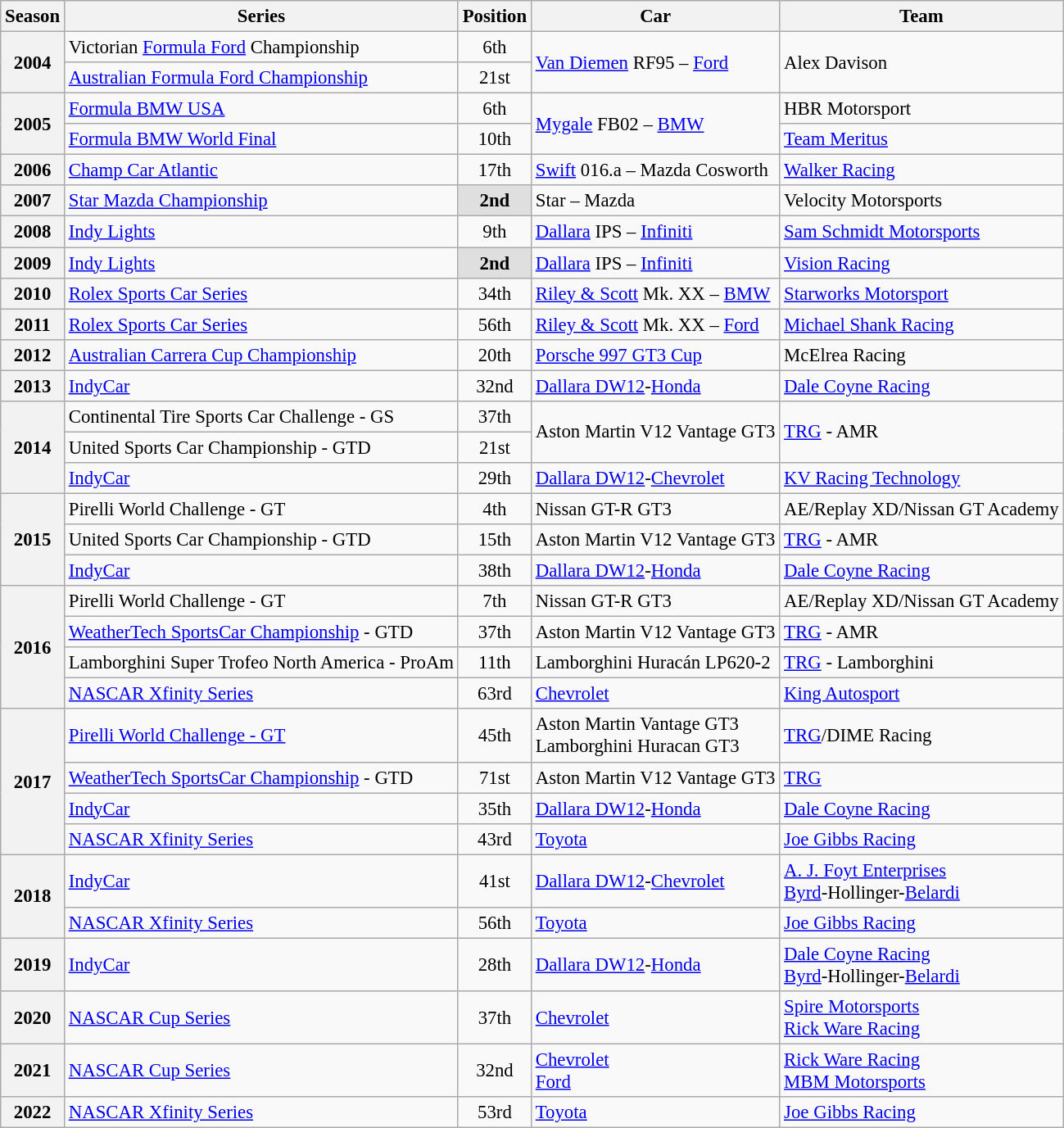<table class="wikitable" style="font-size: 95%;">
<tr>
<th>Season</th>
<th>Series</th>
<th>Position</th>
<th>Car</th>
<th>Team</th>
</tr>
<tr>
<th rowspan=2>2004</th>
<td>Victorian <a href='#'>Formula Ford</a> Championship</td>
<td align="center">6th</td>
<td rowspan=2><a href='#'>Van Diemen</a> RF95 – <a href='#'>Ford</a></td>
<td rowspan=2>Alex Davison</td>
</tr>
<tr>
<td><a href='#'>Australian Formula Ford Championship</a></td>
<td align="center">21st</td>
</tr>
<tr>
<th rowspan=2>2005</th>
<td><a href='#'>Formula BMW USA</a></td>
<td align="center">6th</td>
<td rowspan=2><a href='#'>Mygale</a> FB02 – <a href='#'>BMW</a></td>
<td>HBR Motorsport</td>
</tr>
<tr>
<td><a href='#'>Formula BMW World Final</a></td>
<td align="center">10th</td>
<td><a href='#'>Team Meritus</a></td>
</tr>
<tr>
<th>2006</th>
<td><a href='#'>Champ Car Atlantic</a></td>
<td align="center">17th</td>
<td><a href='#'>Swift</a> 016.a – Mazda Cosworth</td>
<td><a href='#'>Walker Racing</a></td>
</tr>
<tr>
<th>2007</th>
<td><a href='#'>Star Mazda Championship</a></td>
<td align="center" style="background:#dfdfdf;"><strong>2nd</strong></td>
<td>Star – Mazda</td>
<td>Velocity Motorsports</td>
</tr>
<tr>
<th>2008</th>
<td><a href='#'>Indy Lights</a></td>
<td align="center">9th</td>
<td><a href='#'>Dallara</a> IPS – <a href='#'>Infiniti</a></td>
<td><a href='#'>Sam Schmidt Motorsports</a></td>
</tr>
<tr>
<th>2009</th>
<td><a href='#'>Indy Lights</a></td>
<td align="center" style="background:#dfdfdf;"><strong>2nd</strong></td>
<td><a href='#'>Dallara</a> IPS – <a href='#'>Infiniti</a></td>
<td><a href='#'>Vision Racing</a></td>
</tr>
<tr>
<th>2010</th>
<td><a href='#'>Rolex Sports Car Series</a></td>
<td align="center">34th</td>
<td><a href='#'>Riley & Scott</a> Mk. XX – <a href='#'>BMW</a></td>
<td><a href='#'>Starworks Motorsport</a></td>
</tr>
<tr>
<th>2011</th>
<td><a href='#'>Rolex Sports Car Series</a></td>
<td align="center">56th</td>
<td><a href='#'>Riley & Scott</a> Mk. XX – <a href='#'>Ford</a></td>
<td><a href='#'>Michael Shank Racing</a></td>
</tr>
<tr>
<th>2012</th>
<td><a href='#'>Australian Carrera Cup Championship</a></td>
<td align="center">20th</td>
<td><a href='#'>Porsche 997 GT3 Cup</a></td>
<td>McElrea Racing</td>
</tr>
<tr>
<th>2013</th>
<td><a href='#'>IndyCar</a></td>
<td align="center">32nd</td>
<td><a href='#'>Dallara DW12</a>-<a href='#'>Honda</a></td>
<td><a href='#'>Dale Coyne Racing</a></td>
</tr>
<tr>
<th rowspan=3>2014</th>
<td>Continental Tire Sports Car Challenge - GS</td>
<td align="center">37th</td>
<td rowspan=2>Aston Martin V12 Vantage GT3</td>
<td rowspan=2><a href='#'>TRG</a> - AMR</td>
</tr>
<tr>
<td>United Sports Car Championship - GTD</td>
<td align="center">21st</td>
</tr>
<tr>
<td><a href='#'>IndyCar</a></td>
<td align="center">29th</td>
<td><a href='#'>Dallara DW12</a>-<a href='#'>Chevrolet</a></td>
<td><a href='#'>KV Racing Technology</a></td>
</tr>
<tr>
<th rowspan=3>2015</th>
<td>Pirelli World Challenge - GT</td>
<td align="center">4th</td>
<td>Nissan GT-R GT3</td>
<td>AE/Replay XD/Nissan GT Academy</td>
</tr>
<tr>
<td>United Sports Car Championship - GTD</td>
<td align="center">15th</td>
<td>Aston Martin V12 Vantage GT3</td>
<td><a href='#'>TRG</a> - AMR</td>
</tr>
<tr>
<td><a href='#'>IndyCar</a></td>
<td align="center">38th</td>
<td><a href='#'>Dallara DW12</a>-<a href='#'>Honda</a></td>
<td><a href='#'>Dale Coyne Racing</a></td>
</tr>
<tr>
<th rowspan=4>2016</th>
<td>Pirelli World Challenge - GT</td>
<td align="center">7th</td>
<td>Nissan GT-R GT3</td>
<td>AE/Replay XD/Nissan GT Academy</td>
</tr>
<tr>
<td><a href='#'>WeatherTech SportsCar Championship</a> - GTD</td>
<td align="center">37th</td>
<td>Aston Martin V12 Vantage GT3</td>
<td><a href='#'>TRG</a> - AMR</td>
</tr>
<tr>
<td>Lamborghini Super Trofeo North America - ProAm</td>
<td align="center">11th</td>
<td>Lamborghini Huracán LP620-2</td>
<td><a href='#'>TRG</a> - Lamborghini</td>
</tr>
<tr>
<td><a href='#'>NASCAR Xfinity Series</a></td>
<td align="center">63rd</td>
<td><a href='#'>Chevrolet</a></td>
<td><a href='#'>King Autosport</a></td>
</tr>
<tr>
<th rowspan=4>2017</th>
<td><a href='#'>Pirelli World Challenge - GT</a></td>
<td align="center">45th</td>
<td>Aston Martin Vantage GT3<br>Lamborghini Huracan GT3</td>
<td><a href='#'>TRG</a>/DIME Racing</td>
</tr>
<tr>
<td><a href='#'>WeatherTech SportsCar Championship</a> - GTD</td>
<td align="center">71st</td>
<td>Aston Martin V12 Vantage GT3</td>
<td><a href='#'>TRG</a></td>
</tr>
<tr>
<td><a href='#'>IndyCar</a></td>
<td align="center">35th</td>
<td><a href='#'>Dallara DW12</a>-<a href='#'>Honda</a></td>
<td><a href='#'>Dale Coyne Racing</a></td>
</tr>
<tr>
<td><a href='#'>NASCAR Xfinity Series</a></td>
<td align="center">43rd</td>
<td><a href='#'>Toyota</a></td>
<td><a href='#'>Joe Gibbs Racing</a></td>
</tr>
<tr>
<th rowspan=2>2018</th>
<td><a href='#'>IndyCar</a></td>
<td align="center">41st</td>
<td><a href='#'>Dallara DW12</a>-<a href='#'>Chevrolet</a></td>
<td><a href='#'>A. J. Foyt Enterprises</a> <br><a href='#'>Byrd</a>-Hollinger-<a href='#'>Belardi</a></td>
</tr>
<tr>
<td><a href='#'>NASCAR Xfinity Series</a></td>
<td align="center">56th</td>
<td><a href='#'>Toyota</a></td>
<td><a href='#'>Joe Gibbs Racing</a></td>
</tr>
<tr>
<th>2019</th>
<td><a href='#'>IndyCar</a></td>
<td align="center">28th</td>
<td><a href='#'>Dallara DW12</a>-<a href='#'>Honda</a></td>
<td><a href='#'>Dale Coyne Racing</a> <br><a href='#'>Byrd</a>-Hollinger-<a href='#'>Belardi</a></td>
</tr>
<tr>
<th>2020</th>
<td><a href='#'>NASCAR Cup Series</a></td>
<td align="center">37th</td>
<td><a href='#'>Chevrolet</a></td>
<td><a href='#'>Spire Motorsports</a> <br><a href='#'>Rick Ware Racing</a></td>
</tr>
<tr>
<th>2021</th>
<td><a href='#'>NASCAR Cup Series</a></td>
<td align="center">32nd</td>
<td><a href='#'>Chevrolet</a> <br> <a href='#'>Ford</a></td>
<td><a href='#'>Rick Ware Racing</a> <br><a href='#'>MBM Motorsports</a></td>
</tr>
<tr>
<th>2022</th>
<td><a href='#'>NASCAR Xfinity Series</a></td>
<td align="center">53rd</td>
<td><a href='#'>Toyota</a></td>
<td><a href='#'>Joe Gibbs Racing</a></td>
</tr>
</table>
